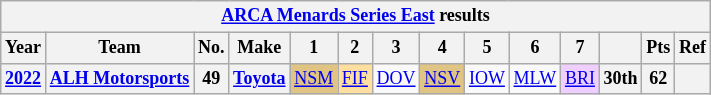<table class="wikitable" style="text-align:center; font-size:75%">
<tr>
<th colspan="23"><a href='#'>ARCA Menards Series East</a> results</th>
</tr>
<tr>
<th>Year</th>
<th>Team</th>
<th>No.</th>
<th>Make</th>
<th>1</th>
<th>2</th>
<th>3</th>
<th>4</th>
<th>5</th>
<th>6</th>
<th>7</th>
<th></th>
<th>Pts</th>
<th>Ref</th>
</tr>
<tr>
<th><a href='#'>2022</a></th>
<th><a href='#'>ALH Motorsports</a></th>
<th>49</th>
<th><a href='#'>Toyota</a></th>
<td style="background:#DFC484;"><a href='#'>NSM</a><br></td>
<td style="background:#FFDF9F;"><a href='#'>FIF</a><br></td>
<td><a href='#'>DOV</a></td>
<td style="background:#DFC484;"><a href='#'>NSV</a><br></td>
<td><a href='#'>IOW</a></td>
<td><a href='#'>MLW</a></td>
<td style="background:#EFCFFF;"><a href='#'>BRI</a><br></td>
<th>30th</th>
<th>62</th>
<th></th>
</tr>
</table>
